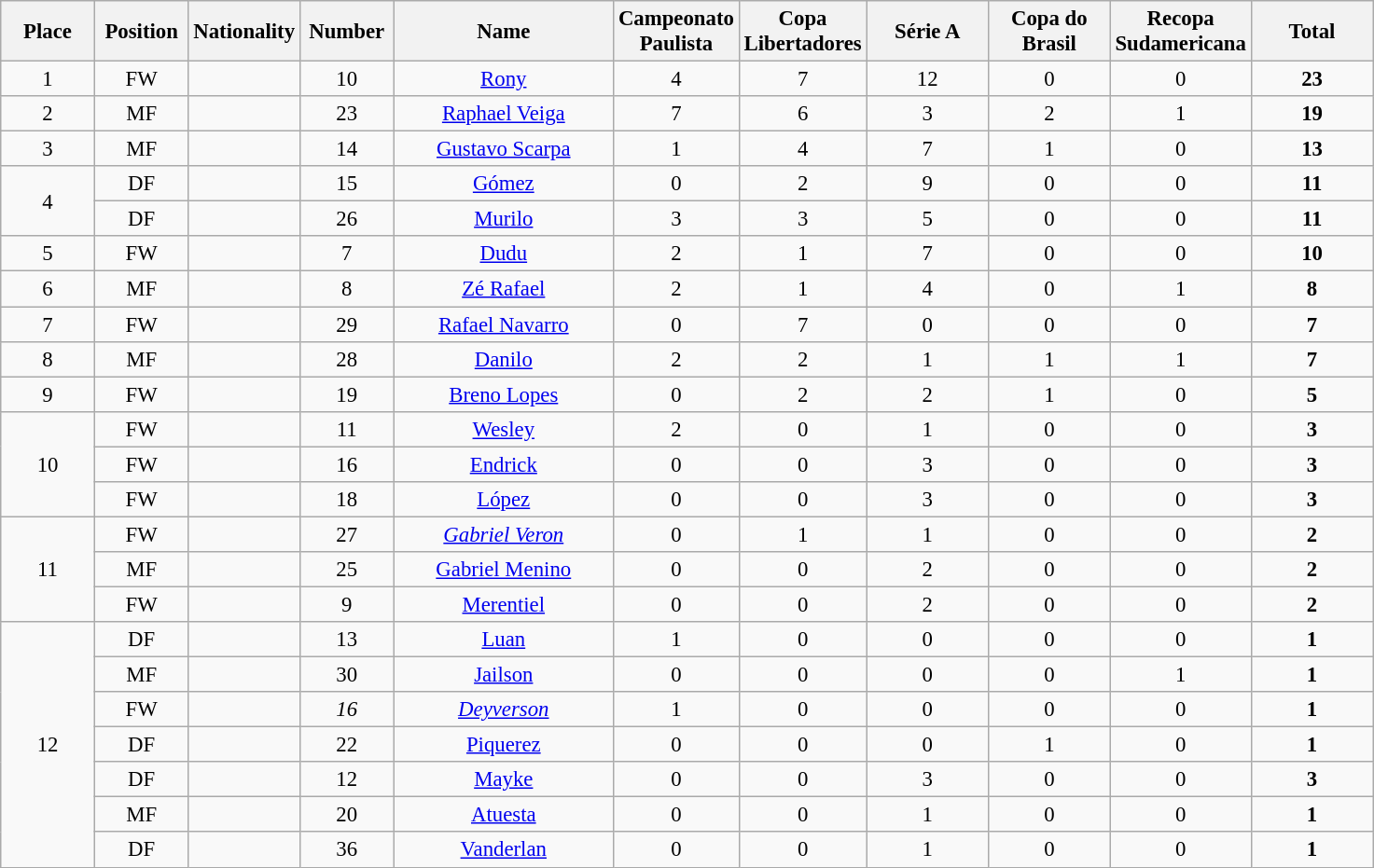<table class="wikitable" style="font-size: 95%; text-align: center;">
<tr>
<th width=60>Place</th>
<th width=60>Position</th>
<th width=60>Nationality</th>
<th width=60>Number</th>
<th width=150>Name</th>
<th width=80>Campeonato Paulista</th>
<th width=80>Copa Libertadores</th>
<th width=80>Série A</th>
<th width=80>Copa do Brasil</th>
<th width=80>Recopa Sudamericana</th>
<th width=80><strong>Total</strong></th>
</tr>
<tr>
<td>1</td>
<td>FW</td>
<td></td>
<td>10</td>
<td><a href='#'>Rony</a></td>
<td>4</td>
<td>7</td>
<td>12</td>
<td>0</td>
<td>0</td>
<td><strong>23</strong></td>
</tr>
<tr>
<td>2</td>
<td>MF</td>
<td></td>
<td>23</td>
<td><a href='#'>Raphael Veiga</a></td>
<td>7</td>
<td>6</td>
<td>3</td>
<td>2</td>
<td>1</td>
<td><strong>19</strong></td>
</tr>
<tr>
<td>3</td>
<td>MF</td>
<td></td>
<td>14</td>
<td><a href='#'>Gustavo Scarpa</a></td>
<td>1</td>
<td>4</td>
<td>7</td>
<td>1</td>
<td>0</td>
<td><strong>13</strong></td>
</tr>
<tr>
<td rowspan="2">4</td>
<td>DF</td>
<td></td>
<td>15</td>
<td><a href='#'>Gómez</a></td>
<td>0</td>
<td>2</td>
<td>9</td>
<td>0</td>
<td>0</td>
<td><strong>11</strong></td>
</tr>
<tr>
<td>DF</td>
<td></td>
<td>26</td>
<td><a href='#'>Murilo</a></td>
<td>3</td>
<td>3</td>
<td>5</td>
<td>0</td>
<td>0</td>
<td><strong>11</strong></td>
</tr>
<tr>
<td>5</td>
<td>FW</td>
<td></td>
<td>7</td>
<td><a href='#'>Dudu</a></td>
<td>2</td>
<td>1</td>
<td>7</td>
<td>0</td>
<td>0</td>
<td><strong>10</strong></td>
</tr>
<tr>
<td>6</td>
<td>MF</td>
<td></td>
<td>8</td>
<td><a href='#'>Zé Rafael</a></td>
<td>2</td>
<td>1</td>
<td>4</td>
<td>0</td>
<td>1</td>
<td><strong>8</strong></td>
</tr>
<tr>
<td>7</td>
<td>FW</td>
<td></td>
<td>29</td>
<td><a href='#'>Rafael Navarro</a></td>
<td>0</td>
<td>7</td>
<td>0</td>
<td>0</td>
<td>0</td>
<td><strong>7</strong></td>
</tr>
<tr>
<td>8</td>
<td>MF</td>
<td></td>
<td>28</td>
<td><a href='#'>Danilo</a></td>
<td>2</td>
<td>2</td>
<td>1</td>
<td>1</td>
<td>1</td>
<td><strong>7</strong></td>
</tr>
<tr>
<td>9</td>
<td>FW</td>
<td></td>
<td>19</td>
<td><a href='#'>Breno Lopes</a></td>
<td>0</td>
<td>2</td>
<td>2</td>
<td>1</td>
<td>0</td>
<td><strong>5</strong></td>
</tr>
<tr>
<td rowspan="3">10</td>
<td>FW</td>
<td></td>
<td>11</td>
<td><a href='#'>Wesley</a></td>
<td>2</td>
<td>0</td>
<td>1</td>
<td>0</td>
<td>0</td>
<td><strong>3</strong></td>
</tr>
<tr>
<td>FW</td>
<td></td>
<td>16</td>
<td><a href='#'>Endrick</a></td>
<td>0</td>
<td>0</td>
<td>3</td>
<td>0</td>
<td>0</td>
<td><strong>3</strong></td>
</tr>
<tr>
<td>FW</td>
<td></td>
<td>18</td>
<td><a href='#'>López</a></td>
<td>0</td>
<td>0</td>
<td>3</td>
<td>0</td>
<td>0</td>
<td><strong>3</strong></td>
</tr>
<tr>
<td rowspan="3">11</td>
<td>FW</td>
<td></td>
<td>27</td>
<td><em><a href='#'>Gabriel Veron</a></em></td>
<td>0</td>
<td>1</td>
<td>1</td>
<td>0</td>
<td>0</td>
<td><strong>2</strong></td>
</tr>
<tr>
<td>MF</td>
<td></td>
<td>25</td>
<td><a href='#'>Gabriel Menino</a></td>
<td>0</td>
<td>0</td>
<td>2</td>
<td>0</td>
<td>0</td>
<td><strong>2</strong></td>
</tr>
<tr>
<td>FW</td>
<td></td>
<td>9</td>
<td><a href='#'>Merentiel</a></td>
<td>0</td>
<td>0</td>
<td>2</td>
<td>0</td>
<td>0</td>
<td><strong>2</strong></td>
</tr>
<tr>
<td rowspan="7">12</td>
<td>DF</td>
<td></td>
<td>13</td>
<td><a href='#'>Luan</a></td>
<td>1</td>
<td>0</td>
<td>0</td>
<td>0</td>
<td>0</td>
<td><strong>1</strong></td>
</tr>
<tr>
<td>MF</td>
<td></td>
<td>30</td>
<td><a href='#'>Jailson</a></td>
<td>0</td>
<td>0</td>
<td>0</td>
<td>0</td>
<td>1</td>
<td><strong>1</strong></td>
</tr>
<tr>
<td>FW</td>
<td></td>
<td><em>16</em></td>
<td><em><a href='#'>Deyverson</a></em></td>
<td>1</td>
<td>0</td>
<td>0</td>
<td>0</td>
<td>0</td>
<td><strong>1</strong></td>
</tr>
<tr>
<td>DF</td>
<td></td>
<td>22</td>
<td><a href='#'>Piquerez</a></td>
<td>0</td>
<td>0</td>
<td>0</td>
<td>1</td>
<td>0</td>
<td><strong>1</strong></td>
</tr>
<tr>
<td>DF</td>
<td></td>
<td>12</td>
<td><a href='#'>Mayke</a></td>
<td>0</td>
<td>0</td>
<td>3</td>
<td>0</td>
<td>0</td>
<td><strong>3</strong></td>
</tr>
<tr>
<td>MF</td>
<td></td>
<td>20</td>
<td><a href='#'>Atuesta</a></td>
<td>0</td>
<td>0</td>
<td>1</td>
<td>0</td>
<td>0</td>
<td><strong>1</strong></td>
</tr>
<tr>
<td>DF</td>
<td></td>
<td>36</td>
<td><a href='#'>Vanderlan</a></td>
<td>0</td>
<td>0</td>
<td>1</td>
<td>0</td>
<td>0</td>
<td><strong>1</strong></td>
</tr>
</table>
